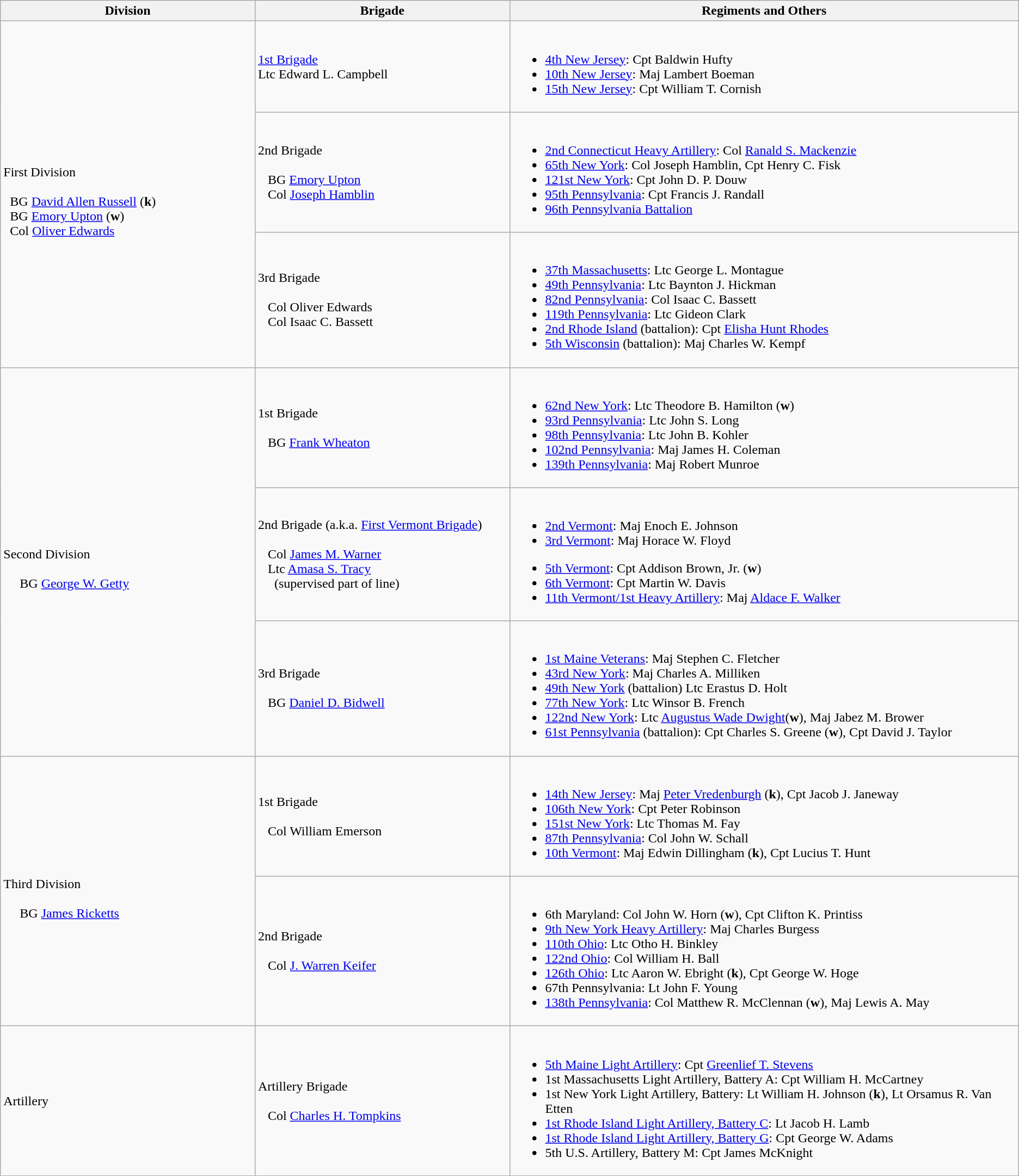<table class="wikitable">
<tr>
<th width=25%>Division</th>
<th width=25%>Brigade</th>
<th>Regiments and Others</th>
</tr>
<tr>
<td rowspan=3><br>First Division<br><br>
  BG <a href='#'>David Allen Russell</a> (<strong>k</strong>)<br>
  BG <a href='#'>Emory Upton</a> (<strong>w</strong>)<br>
  Col <a href='#'>Oliver Edwards</a></td>
<td><a href='#'>1st Brigade</a><br>Ltc Edward L. Campbell</td>
<td><br><ul><li><a href='#'>4th New Jersey</a>: Cpt Baldwin Hufty</li><li><a href='#'>10th New Jersey</a>: Maj Lambert Boeman</li><li><a href='#'>15th New Jersey</a>: Cpt William T. Cornish</li></ul></td>
</tr>
<tr>
<td>2nd Brigade<br><br>  
BG <a href='#'>Emory Upton</a>
<br>  
Col <a href='#'>Joseph Hamblin</a></td>
<td><br><ul><li><a href='#'>2nd Connecticut Heavy Artillery</a>: Col <a href='#'>Ranald S. Mackenzie</a></li><li><a href='#'>65th New York</a>: Col Joseph Hamblin, Cpt Henry C. Fisk</li><li><a href='#'>121st New York</a>: Cpt John D. P. Douw</li><li><a href='#'>95th Pennsylvania</a>: Cpt Francis J. Randall</li><li><a href='#'>96th Pennsylvania Battalion</a></li></ul></td>
</tr>
<tr>
<td>3rd Brigade<br><br>  
Col Oliver Edwards
<br>  
Col Isaac C. Bassett</td>
<td><br><ul><li><a href='#'>37th Massachusetts</a>: Ltc George L. Montague</li><li><a href='#'>49th Pennsylvania</a>: Ltc Baynton J. Hickman</li><li><a href='#'>82nd Pennsylvania</a>: Col Isaac C. Bassett</li><li><a href='#'>119th Pennsylvania</a>: Ltc Gideon Clark</li><li><a href='#'>2nd Rhode Island</a> (battalion): Cpt <a href='#'>Elisha Hunt Rhodes</a></li><li><a href='#'>5th Wisconsin</a> (battalion): Maj Charles W. Kempf</li></ul></td>
</tr>
<tr>
<td rowspan=3><br>Second Division<br><br>    
BG <a href='#'>George W. Getty</a>
<br></td>
<td>1st Brigade<br><br>  
BG <a href='#'>Frank Wheaton</a></td>
<td><br><ul><li><a href='#'>62nd New York</a>: Ltc Theodore B. Hamilton (<strong>w</strong>)</li><li><a href='#'>93rd Pennsylvania</a>: Ltc John S. Long</li><li><a href='#'>98th Pennsylvania</a>: Ltc John B. Kohler</li><li><a href='#'>102nd Pennsylvania</a>: Maj James H. Coleman</li><li><a href='#'>139th Pennsylvania</a>: Maj Robert Munroe</li></ul></td>
</tr>
<tr>
<td>2nd Brigade (a.k.a. <a href='#'>First Vermont Brigade</a>)<br><br>  
Col <a href='#'>James M. Warner</a>
<br>  
Ltc <a href='#'>Amasa S. Tracy</a>
<br>    
(supervised part of line)</td>
<td><br><ul><li><a href='#'>2nd Vermont</a>: Maj Enoch E. Johnson</li><li><a href='#'>3rd Vermont</a>: Maj Horace W. Floyd</li></ul><ul><li><a href='#'>5th Vermont</a>: Cpt Addison Brown, Jr. (<strong>w</strong>)</li><li><a href='#'>6th Vermont</a>: Cpt Martin W. Davis</li><li><a href='#'>11th Vermont/1st Heavy Artillery</a>: Maj <a href='#'>Aldace F. Walker</a></li></ul></td>
</tr>
<tr>
<td>3rd Brigade<br><br>  
BG <a href='#'>Daniel D. Bidwell</a></td>
<td><br><ul><li><a href='#'>1st Maine Veterans</a>: Maj Stephen C. Fletcher</li><li><a href='#'>43rd New York</a>: Maj Charles A. Milliken</li><li><a href='#'>49th New York</a> (battalion) Ltc Erastus D. Holt</li><li><a href='#'>77th New York</a>: Ltc Winsor B. French</li><li><a href='#'>122nd New York</a>: Ltc <a href='#'>Augustus Wade Dwight</a>(<strong>w</strong>), Maj Jabez M. Brower</li><li><a href='#'>61st Pennsylvania</a> (battalion): Cpt Charles S. Greene (<strong>w</strong>), Cpt David J. Taylor</li></ul></td>
</tr>
<tr>
<td rowspan=2><br>Third Division<br><br>    
BG <a href='#'>James Ricketts</a></td>
<td>1st Brigade<br><br>  
Col William Emerson</td>
<td><br><ul><li><a href='#'>14th New Jersey</a>: Maj <a href='#'>Peter Vredenburgh</a> (<strong>k</strong>), Cpt Jacob J. Janeway</li><li><a href='#'>106th New York</a>: Cpt Peter Robinson</li><li><a href='#'>151st New York</a>: Ltc Thomas M. Fay</li><li><a href='#'>87th Pennsylvania</a>: Col John W. Schall</li><li><a href='#'>10th Vermont</a>: Maj Edwin Dillingham (<strong>k</strong>), Cpt Lucius T. Hunt</li></ul></td>
</tr>
<tr>
<td>2nd Brigade<br><br>  
Col <a href='#'>J. Warren Keifer</a></td>
<td><br><ul><li>6th Maryland: Col John W. Horn (<strong>w</strong>), Cpt Clifton K. Printiss</li><li><a href='#'>9th New York Heavy Artillery</a>: Maj Charles Burgess</li><li><a href='#'>110th Ohio</a>: Ltc Otho H. Binkley</li><li><a href='#'>122nd Ohio</a>: Col William H. Ball</li><li><a href='#'>126th Ohio</a>: Ltc Aaron W. Ebright (<strong>k</strong>), Cpt George W. Hoge</li><li>67th Pennsylvania: Lt John F. Young</li><li><a href='#'>138th Pennsylvania</a>: Col Matthew R. McClennan (<strong>w</strong>), Maj Lewis A. May</li></ul></td>
</tr>
<tr>
<td>Artillery</td>
<td>Artillery Brigade<br><br>  
Col <a href='#'>Charles H. Tompkins</a></td>
<td><br><ul><li><a href='#'>5th Maine Light Artillery</a>: Cpt <a href='#'>Greenlief T. Stevens</a></li><li>1st Massachusetts Light Artillery, Battery A: Cpt William H. McCartney</li><li>1st New York Light Artillery, Battery: Lt William H. Johnson (<strong>k</strong>), Lt Orsamus R. Van Etten</li><li><a href='#'>1st Rhode Island Light Artillery, Battery C</a>: Lt Jacob H. Lamb</li><li><a href='#'>1st Rhode Island Light Artillery, Battery G</a>: Cpt George W. Adams</li><li>5th U.S. Artillery, Battery M: Cpt James McKnight</li></ul></td>
</tr>
</table>
